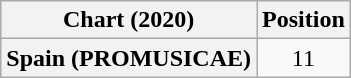<table class="wikitable plainrowheaders" style="text-align:center">
<tr>
<th scope="col">Chart (2020)</th>
<th scope="col">Position</th>
</tr>
<tr>
<th scope="row">Spain (PROMUSICAE)</th>
<td>11</td>
</tr>
</table>
